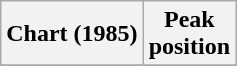<table class="wikitable plainrowheaders"  style="text-align:center">
<tr>
<th scope="col">Chart (1985)</th>
<th scope="col">Peak<br>position</th>
</tr>
<tr>
</tr>
</table>
